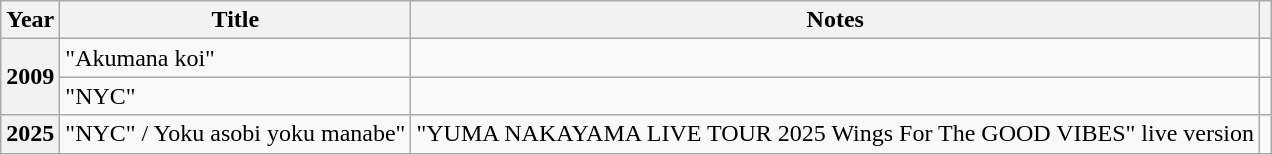<table class="wikitable">
<tr>
<th>Year</th>
<th>Title</th>
<th>Notes</th>
<th></th>
</tr>
<tr>
<th rowspan="2">2009</th>
<td>"Akumana koi"</td>
<td></td>
<td></td>
</tr>
<tr>
<td>"NYC"</td>
<td></td>
<td></td>
</tr>
<tr>
<th>2025</th>
<td>"NYC" / Yoku asobi yoku manabe"</td>
<td>"YUMA NAKAYAMA LIVE TOUR 2025 Wings For The GOOD VIBES" live version</td>
<td></td>
</tr>
</table>
